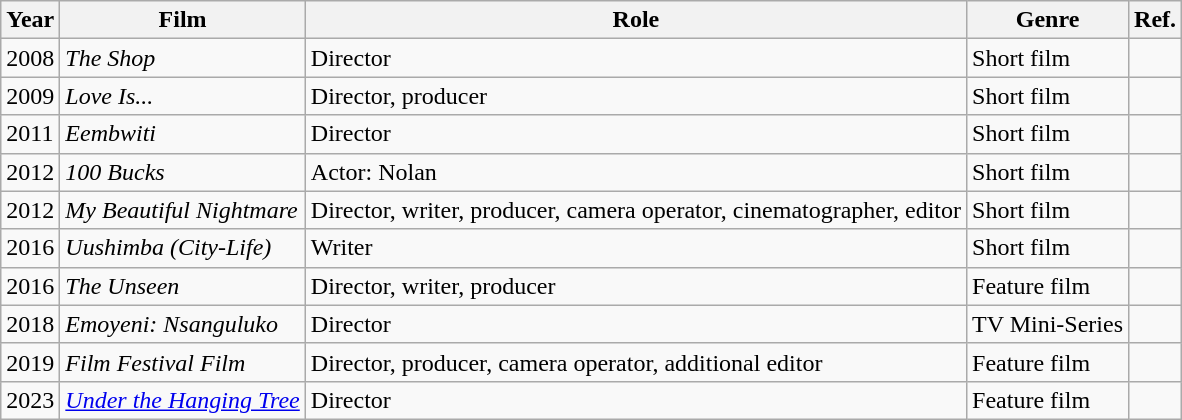<table class="wikitable">
<tr>
<th>Year</th>
<th>Film</th>
<th>Role</th>
<th>Genre</th>
<th>Ref.</th>
</tr>
<tr>
<td>2008</td>
<td><em>The Shop</em></td>
<td>Director</td>
<td>Short film</td>
<td></td>
</tr>
<tr>
<td>2009</td>
<td><em>Love Is...</em></td>
<td>Director, producer</td>
<td>Short film</td>
<td></td>
</tr>
<tr>
<td>2011</td>
<td><em>Eembwiti</em></td>
<td>Director</td>
<td>Short film</td>
<td></td>
</tr>
<tr>
<td>2012</td>
<td><em>100 Bucks</em></td>
<td>Actor: Nolan</td>
<td>Short film</td>
<td></td>
</tr>
<tr>
<td>2012</td>
<td><em>My Beautiful Nightmare</em></td>
<td>Director, writer, producer, camera operator, cinematographer, editor</td>
<td>Short film</td>
<td></td>
</tr>
<tr>
<td>2016</td>
<td><em>Uushimba (City-Life)</em></td>
<td>Writer</td>
<td>Short film</td>
<td></td>
</tr>
<tr>
<td>2016</td>
<td><em>The Unseen</em></td>
<td>Director, writer, producer</td>
<td>Feature film</td>
<td></td>
</tr>
<tr>
<td>2018</td>
<td><em>Emoyeni: Nsanguluko</em></td>
<td>Director</td>
<td>TV Mini-Series</td>
<td></td>
</tr>
<tr>
<td>2019</td>
<td><em>Film Festival Film</em></td>
<td>Director, producer, camera operator, additional editor</td>
<td>Feature film</td>
<td></td>
</tr>
<tr>
<td>2023</td>
<td><em><a href='#'>Under the Hanging Tree</a></em></td>
<td>Director</td>
<td>Feature film</td>
<td></td>
</tr>
</table>
